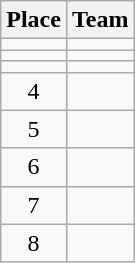<table class="wikitable" style="text-align: center;">
<tr>
<th>Place</th>
<th>Team</th>
</tr>
<tr>
<td></td>
<td style="text-align:left;"></td>
</tr>
<tr>
<td></td>
<td style="text-align:left;"></td>
</tr>
<tr>
<td></td>
<td style="text-align:left;"></td>
</tr>
<tr>
<td>4</td>
<td style="text-align:left;"></td>
</tr>
<tr>
<td>5</td>
<td style="text-align:left;"></td>
</tr>
<tr>
<td>6</td>
<td style="text-align:left;"></td>
</tr>
<tr>
<td>7</td>
<td style="text-align:left;"></td>
</tr>
<tr>
<td>8</td>
<td style="text-align:left;"></td>
</tr>
</table>
